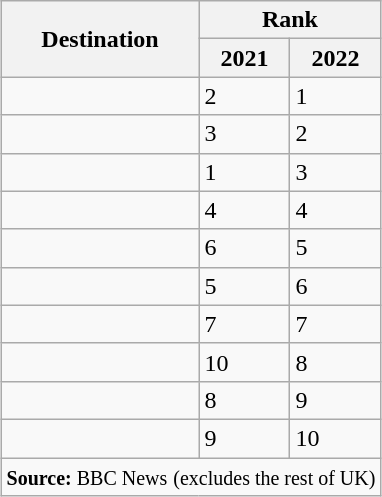<table class="wikitable sortable" style="margin:1em auto;">
<tr>
<th rowspan="2">Destination</th>
<th colspan="2">Rank</th>
</tr>
<tr>
<th>2021</th>
<th>2022</th>
</tr>
<tr>
<td></td>
<td>2</td>
<td>1</td>
</tr>
<tr>
<td></td>
<td>3</td>
<td>2</td>
</tr>
<tr>
<td></td>
<td>1</td>
<td>3</td>
</tr>
<tr>
<td></td>
<td>4</td>
<td>4</td>
</tr>
<tr>
<td></td>
<td>6</td>
<td>5</td>
</tr>
<tr>
<td></td>
<td>5</td>
<td>6</td>
</tr>
<tr>
<td></td>
<td>7</td>
<td>7</td>
</tr>
<tr>
<td></td>
<td>10</td>
<td>8</td>
</tr>
<tr>
<td></td>
<td>8</td>
<td>9</td>
</tr>
<tr>
<td></td>
<td>9</td>
<td>10</td>
</tr>
<tr>
<td colspan="9"><small><strong>Source:</strong> BBC News</small> <small>(excludes the rest of UK)</small></td>
</tr>
</table>
